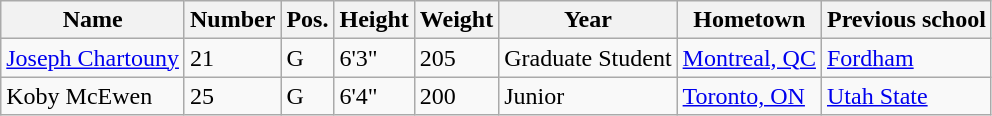<table class="wikitable sortable" border="1">
<tr>
<th>Name</th>
<th>Number</th>
<th>Pos.</th>
<th>Height</th>
<th>Weight</th>
<th>Year</th>
<th>Hometown</th>
<th class="unsortable">Previous school</th>
</tr>
<tr>
<td><a href='#'>Joseph Chartouny</a></td>
<td>21</td>
<td>G</td>
<td>6'3"</td>
<td>205</td>
<td>Graduate Student</td>
<td><a href='#'>Montreal, QC</a></td>
<td><a href='#'>Fordham</a></td>
</tr>
<tr>
<td>Koby McEwen</td>
<td>25</td>
<td>G</td>
<td>6'4"</td>
<td>200</td>
<td>Junior</td>
<td><a href='#'>Toronto, ON</a></td>
<td><a href='#'>Utah State</a></td>
</tr>
</table>
